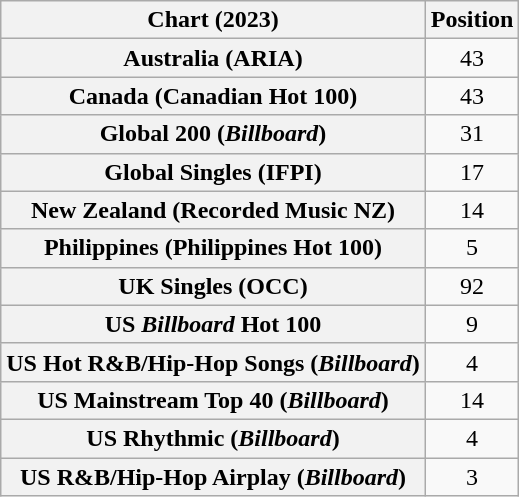<table class="wikitable sortable plainrowheaders" style="text-align:center">
<tr>
<th scope="col">Chart (2023)</th>
<th scope="col">Position</th>
</tr>
<tr>
<th scope="row">Australia (ARIA)</th>
<td>43</td>
</tr>
<tr>
<th scope="row">Canada (Canadian Hot 100)</th>
<td>43</td>
</tr>
<tr>
<th scope="row">Global 200 (<em>Billboard</em>)</th>
<td>31</td>
</tr>
<tr>
<th scope="row">Global Singles (IFPI)</th>
<td>17</td>
</tr>
<tr>
<th scope="row">New Zealand (Recorded Music NZ)</th>
<td>14</td>
</tr>
<tr>
<th scope="row">Philippines (Philippines Hot 100)</th>
<td>5</td>
</tr>
<tr>
<th scope="row">UK Singles (OCC)</th>
<td>92</td>
</tr>
<tr>
<th scope="row">US <em>Billboard</em> Hot 100</th>
<td>9</td>
</tr>
<tr>
<th scope="row">US Hot R&B/Hip-Hop Songs (<em>Billboard</em>)</th>
<td>4</td>
</tr>
<tr>
<th scope="row">US Mainstream Top 40 (<em>Billboard</em>)</th>
<td>14</td>
</tr>
<tr>
<th scope="row">US Rhythmic (<em>Billboard</em>)</th>
<td>4</td>
</tr>
<tr>
<th scope="row">US R&B/Hip-Hop Airplay (<em>Billboard</em>)</th>
<td>3</td>
</tr>
</table>
